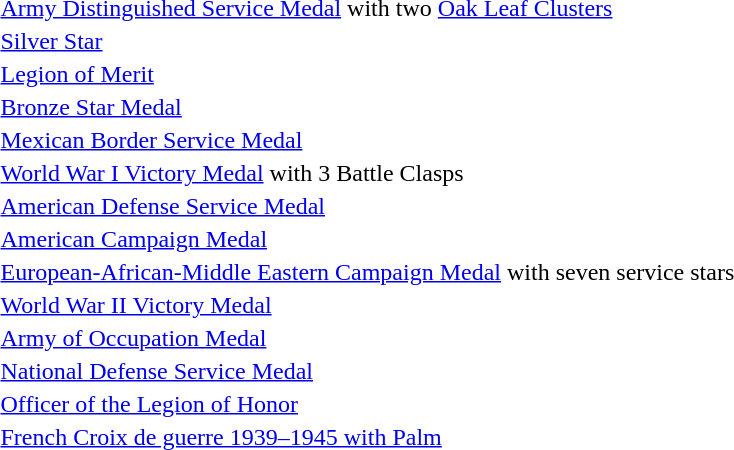<table>
<tr>
<td></td>
<td><a href='#'>Army Distinguished Service Medal</a> with two <a href='#'>Oak Leaf Clusters</a></td>
</tr>
<tr>
<td></td>
<td><a href='#'>Silver Star</a></td>
</tr>
<tr>
<td></td>
<td><a href='#'>Legion of Merit</a></td>
</tr>
<tr>
<td></td>
<td><a href='#'>Bronze Star Medal</a></td>
</tr>
<tr>
<td></td>
<td><a href='#'>Mexican Border Service Medal</a></td>
</tr>
<tr>
<td></td>
<td><a href='#'>World War I Victory Medal</a> with 3 Battle Clasps</td>
</tr>
<tr>
<td></td>
<td><a href='#'>American Defense Service Medal</a></td>
</tr>
<tr>
<td></td>
<td><a href='#'>American Campaign Medal</a></td>
</tr>
<tr>
<td></td>
<td><a href='#'>European-African-Middle Eastern Campaign Medal</a> with seven service stars</td>
</tr>
<tr>
<td></td>
<td><a href='#'>World War II Victory Medal</a></td>
</tr>
<tr>
<td></td>
<td><a href='#'>Army of Occupation Medal</a></td>
</tr>
<tr>
<td></td>
<td><a href='#'>National Defense Service Medal</a></td>
</tr>
<tr>
<td></td>
<td><a href='#'>Officer of the Legion of Honor</a></td>
</tr>
<tr>
<td></td>
<td><a href='#'>French Croix de guerre 1939–1945 with Palm</a></td>
</tr>
</table>
